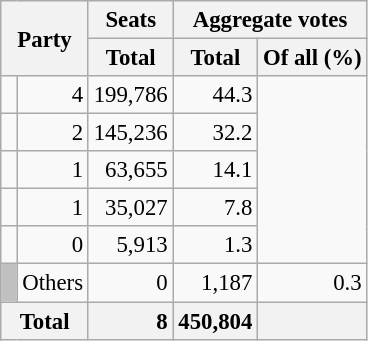<table class="wikitable" style="text-align:right; font-size:95%;">
<tr>
<th colspan="2" rowspan="2">Party</th>
<th>Seats</th>
<th colspan="2">Aggregate votes</th>
</tr>
<tr>
<th>Total</th>
<th>Total</th>
<th>Of all (%)</th>
</tr>
<tr>
<td></td>
<td>4</td>
<td>199,786</td>
<td>44.3</td>
</tr>
<tr>
<td></td>
<td>2</td>
<td>145,236</td>
<td>32.2</td>
</tr>
<tr>
<td></td>
<td>1</td>
<td>63,655</td>
<td>14.1</td>
</tr>
<tr>
<td></td>
<td>1</td>
<td>35,027</td>
<td>7.8</td>
</tr>
<tr>
<td></td>
<td>0</td>
<td>5,913</td>
<td>1.3</td>
</tr>
<tr>
<td style="background:silver;"> </td>
<td align=left>Others</td>
<td>0</td>
<td>1,187</td>
<td>0.3</td>
</tr>
<tr>
<th colspan="2" style="background:#f2f2f2"><strong>Total</strong></th>
<td style="background:#f2f2f2;"><strong>8</strong></td>
<td style="background:#f2f2f2;"><strong>450,804</strong></td>
<td style="background:#f2f2f2;"></td>
</tr>
</table>
